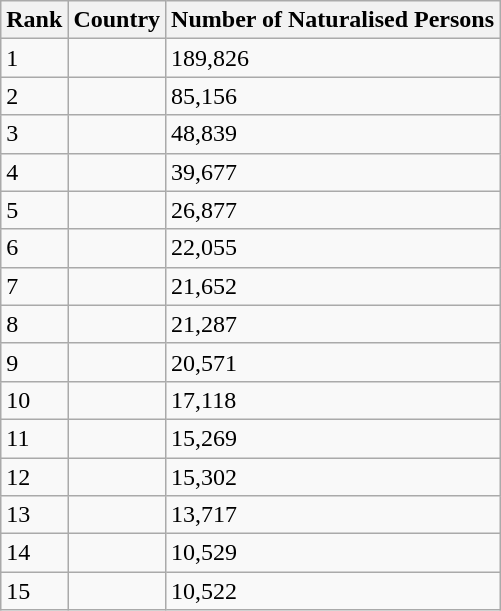<table class="wikitable sortable">
<tr>
<th>Rank</th>
<th>Country</th>
<th>Number of Naturalised Persons</th>
</tr>
<tr>
<td>1</td>
<td></td>
<td>189,826</td>
</tr>
<tr>
<td>2</td>
<td></td>
<td>85,156</td>
</tr>
<tr>
<td>3</td>
<td></td>
<td>48,839</td>
</tr>
<tr>
<td>4</td>
<td></td>
<td>39,677</td>
</tr>
<tr>
<td>5</td>
<td></td>
<td>26,877</td>
</tr>
<tr>
<td>6</td>
<td></td>
<td>22,055</td>
</tr>
<tr>
<td>7</td>
<td></td>
<td>21,652</td>
</tr>
<tr>
<td>8</td>
<td></td>
<td>21,287</td>
</tr>
<tr>
<td>9</td>
<td></td>
<td>20,571</td>
</tr>
<tr>
<td>10</td>
<td></td>
<td>17,118</td>
</tr>
<tr>
<td>11</td>
<td></td>
<td>15,269</td>
</tr>
<tr>
<td>12</td>
<td></td>
<td>15,302</td>
</tr>
<tr>
<td>13</td>
<td></td>
<td>13,717</td>
</tr>
<tr>
<td>14</td>
<td></td>
<td>10,529</td>
</tr>
<tr>
<td>15</td>
<td></td>
<td>10,522</td>
</tr>
</table>
